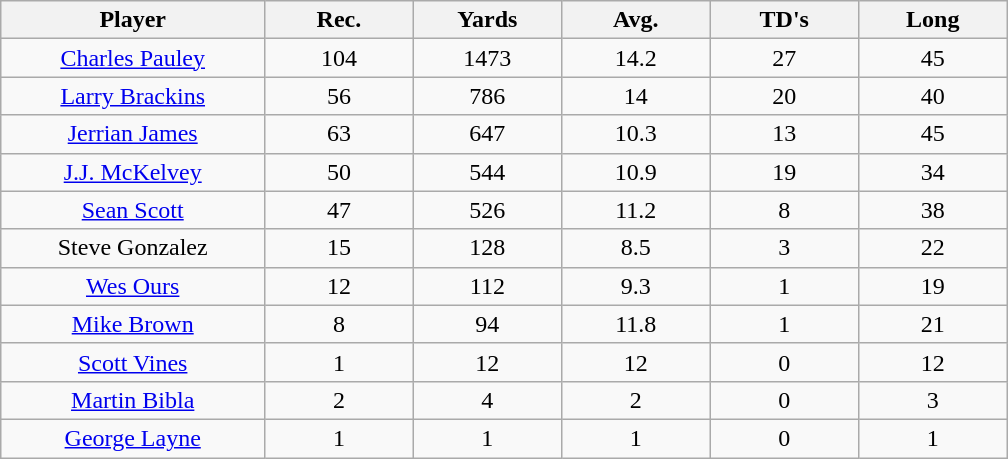<table class="wikitable sortable">
<tr>
<th bgcolor="#DDDDFF" width="16%">Player</th>
<th bgcolor="#DDDDFF" width="9%">Rec.</th>
<th bgcolor="#DDDDFF" width="9%">Yards</th>
<th bgcolor="#DDDDFF" width="9%">Avg.</th>
<th bgcolor="#DDDDFF" width="9%">TD's</th>
<th bgcolor="#DDDDFF" width="9%">Long</th>
</tr>
<tr align="center">
<td><a href='#'>Charles Pauley</a></td>
<td>104</td>
<td>1473</td>
<td>14.2</td>
<td>27</td>
<td>45</td>
</tr>
<tr align="center">
<td><a href='#'>Larry Brackins</a></td>
<td>56</td>
<td>786</td>
<td>14</td>
<td>20</td>
<td>40</td>
</tr>
<tr align="center">
<td><a href='#'>Jerrian James</a></td>
<td>63</td>
<td>647</td>
<td>10.3</td>
<td>13</td>
<td>45</td>
</tr>
<tr align="center">
<td><a href='#'>J.J. McKelvey</a></td>
<td>50</td>
<td>544</td>
<td>10.9</td>
<td>19</td>
<td>34</td>
</tr>
<tr align="center">
<td><a href='#'>Sean Scott</a></td>
<td>47</td>
<td>526</td>
<td>11.2</td>
<td>8</td>
<td>38</td>
</tr>
<tr align="center">
<td>Steve Gonzalez</td>
<td>15</td>
<td>128</td>
<td>8.5</td>
<td>3</td>
<td>22</td>
</tr>
<tr align="center">
<td><a href='#'>Wes Ours</a></td>
<td>12</td>
<td>112</td>
<td>9.3</td>
<td>1</td>
<td>19</td>
</tr>
<tr align="center">
<td><a href='#'>Mike Brown</a></td>
<td>8</td>
<td>94</td>
<td>11.8</td>
<td>1</td>
<td>21</td>
</tr>
<tr align="center">
<td><a href='#'>Scott Vines</a></td>
<td>1</td>
<td>12</td>
<td>12</td>
<td>0</td>
<td>12</td>
</tr>
<tr align="center">
<td><a href='#'>Martin Bibla</a></td>
<td>2</td>
<td>4</td>
<td>2</td>
<td>0</td>
<td>3</td>
</tr>
<tr align="center">
<td><a href='#'>George Layne</a></td>
<td>1</td>
<td>1</td>
<td>1</td>
<td>0</td>
<td>1</td>
</tr>
</table>
